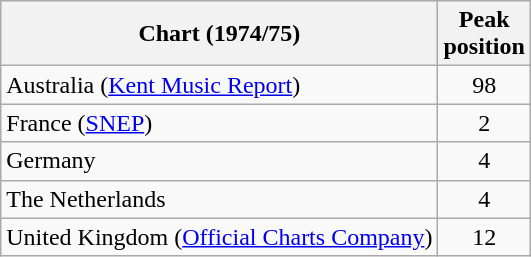<table class="wikitable">
<tr>
<th>Chart (1974/75)</th>
<th>Peak<br> position</th>
</tr>
<tr>
<td>Australia (<a href='#'>Kent Music Report</a>)</td>
<td align="center">98</td>
</tr>
<tr>
<td>France (<a href='#'>SNEP</a>)</td>
<td align="center">2</td>
</tr>
<tr>
<td>Germany</td>
<td align="center">4</td>
</tr>
<tr>
<td>The Netherlands</td>
<td align="center">4</td>
</tr>
<tr>
<td>United Kingdom (<a href='#'>Official Charts Company</a>)</td>
<td align="center">12</td>
</tr>
</table>
